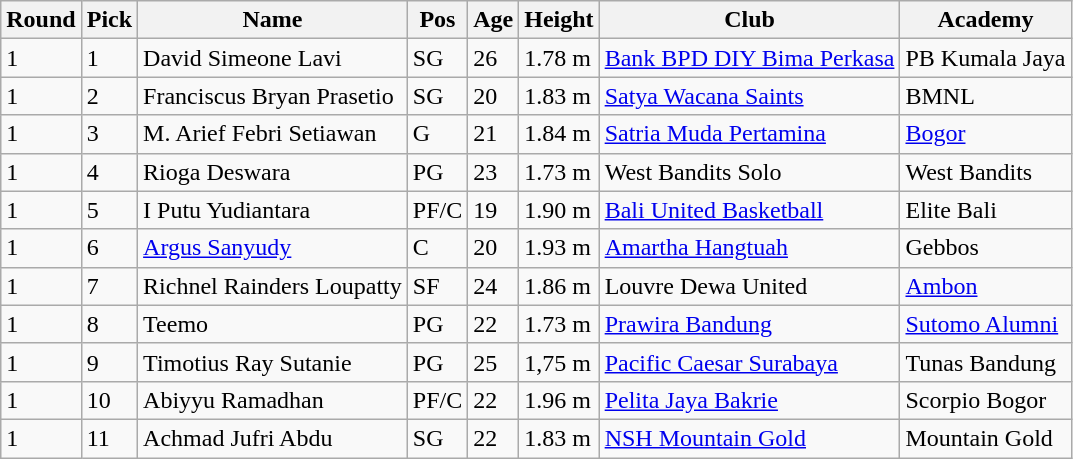<table class="wikitable sortable">
<tr>
<th>Round</th>
<th>Pick</th>
<th>Name</th>
<th>Pos</th>
<th>Age</th>
<th>Height</th>
<th>Club</th>
<th>Academy</th>
</tr>
<tr>
<td>1</td>
<td>1</td>
<td>David Simeone Lavi</td>
<td>SG</td>
<td>26</td>
<td>1.78 m</td>
<td><a href='#'>Bank BPD DIY Bima Perkasa</a></td>
<td> PB Kumala Jaya</td>
</tr>
<tr>
<td>1</td>
<td>2</td>
<td>Franciscus Bryan Prasetio</td>
<td>SG</td>
<td>20</td>
<td>1.83 m</td>
<td><a href='#'>Satya Wacana Saints</a></td>
<td> BMNL</td>
</tr>
<tr>
<td>1</td>
<td>3</td>
<td>M. Arief Febri Setiawan</td>
<td>G</td>
<td>21</td>
<td>1.84 m</td>
<td><a href='#'>Satria Muda Pertamina</a></td>
<td> <a href='#'>Bogor</a></td>
</tr>
<tr>
<td>1</td>
<td>4</td>
<td>Rioga Deswara</td>
<td>PG</td>
<td>23</td>
<td>1.73 m</td>
<td>West Bandits Solo</td>
<td> West Bandits</td>
</tr>
<tr>
<td>1</td>
<td>5</td>
<td>I Putu Yudiantara</td>
<td>PF/C</td>
<td>19</td>
<td>1.90 m</td>
<td><a href='#'>Bali United Basketball</a></td>
<td> Elite Bali</td>
</tr>
<tr>
<td>1</td>
<td>6</td>
<td><a href='#'>Argus Sanyudy</a></td>
<td>C</td>
<td>20</td>
<td>1.93 m</td>
<td><a href='#'>Amartha Hangtuah</a></td>
<td> Gebbos</td>
</tr>
<tr>
<td>1</td>
<td>7</td>
<td>Richnel Rainders Loupatty</td>
<td>SF</td>
<td>24</td>
<td>1.86 m</td>
<td>Louvre Dewa United</td>
<td> <a href='#'>Ambon</a></td>
</tr>
<tr>
<td>1</td>
<td>8</td>
<td>Teemo</td>
<td>PG</td>
<td>22</td>
<td>1.73 m</td>
<td><a href='#'>Prawira Bandung</a></td>
<td> <a href='#'>Sutomo Alumni</a></td>
</tr>
<tr>
<td>1</td>
<td>9</td>
<td>Timotius Ray Sutanie</td>
<td>PG</td>
<td>25</td>
<td>1,75 m</td>
<td><a href='#'>Pacific Caesar Surabaya</a></td>
<td> Tunas Bandung</td>
</tr>
<tr>
<td>1</td>
<td>10</td>
<td>Abiyyu Ramadhan</td>
<td>PF/C</td>
<td>22</td>
<td>1.96 m</td>
<td><a href='#'>Pelita Jaya Bakrie</a></td>
<td> Scorpio Bogor</td>
</tr>
<tr>
<td>1</td>
<td>11</td>
<td>Achmad Jufri Abdu</td>
<td>SG</td>
<td>22</td>
<td>1.83 m</td>
<td><a href='#'>NSH Mountain Gold</a></td>
<td> Mountain Gold</td>
</tr>
</table>
